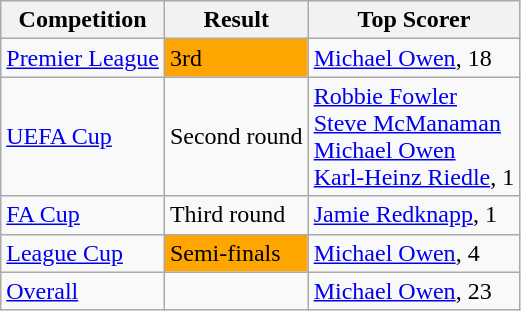<table class="wikitable">
<tr>
<th>Competition</th>
<th>Result</th>
<th>Top Scorer</th>
</tr>
<tr>
<td><a href='#'>Premier League</a></td>
<td style="background:orange;">3rd</td>
<td> <a href='#'>Michael Owen</a>, 18</td>
</tr>
<tr>
<td><a href='#'>UEFA Cup</a></td>
<td>Second round</td>
<td> <a href='#'>Robbie Fowler</a> <br> <a href='#'>Steve McManaman</a> <br> <a href='#'>Michael Owen</a> <br> <a href='#'>Karl-Heinz Riedle</a>, 1</td>
</tr>
<tr>
<td><a href='#'>FA Cup</a></td>
<td>Third round</td>
<td> <a href='#'>Jamie Redknapp</a>, 1</td>
</tr>
<tr>
<td><a href='#'>League Cup</a></td>
<td style="background:orange;">Semi-finals</td>
<td> <a href='#'>Michael Owen</a>, 4</td>
</tr>
<tr>
<td><a href='#'>Overall</a></td>
<td></td>
<td> <a href='#'>Michael Owen</a>, 23</td>
</tr>
</table>
